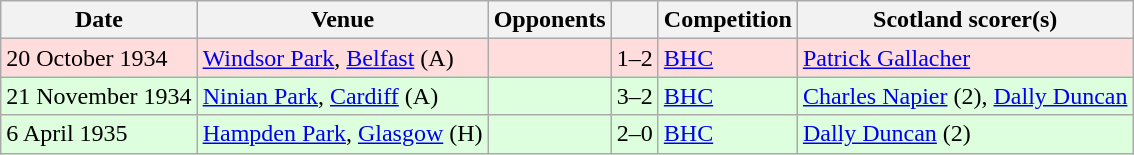<table class="wikitable">
<tr>
<th>Date</th>
<th>Venue</th>
<th>Opponents</th>
<th></th>
<th>Competition</th>
<th>Scotland scorer(s)</th>
</tr>
<tr bgcolor=#ffdddd>
<td>20 October 1934</td>
<td><a href='#'>Windsor Park</a>, <a href='#'>Belfast</a> (A)</td>
<td></td>
<td align=center>1–2</td>
<td><a href='#'>BHC</a></td>
<td><a href='#'>Patrick Gallacher</a></td>
</tr>
<tr bgcolor=#ddffdd>
<td>21 November 1934</td>
<td><a href='#'>Ninian Park</a>, <a href='#'>Cardiff</a> (A)</td>
<td></td>
<td align=center>3–2</td>
<td><a href='#'>BHC</a></td>
<td><a href='#'>Charles Napier</a> (2), <a href='#'>Dally Duncan</a></td>
</tr>
<tr bgcolor=#ddffdd>
<td>6 April 1935</td>
<td><a href='#'>Hampden Park</a>, <a href='#'>Glasgow</a> (H)</td>
<td></td>
<td align=center>2–0</td>
<td><a href='#'>BHC</a></td>
<td><a href='#'>Dally Duncan</a> (2)</td>
</tr>
</table>
